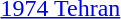<table>
<tr>
<td><a href='#'>1974 Tehran</a></td>
<td></td>
<td></td>
<td></td>
</tr>
</table>
